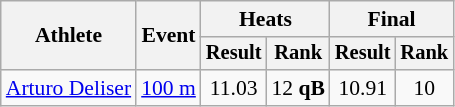<table class="wikitable" style="font-size:90%">
<tr>
<th rowspan=2>Athlete</th>
<th rowspan=2>Event</th>
<th colspan=2>Heats</th>
<th colspan=2>Final</th>
</tr>
<tr style="font-size:95%">
<th>Result</th>
<th>Rank</th>
<th>Result</th>
<th>Rank</th>
</tr>
<tr align=center>
<td align=left><a href='#'>Arturo Deliser</a></td>
<td align=left><a href='#'>100 m</a></td>
<td>11.03</td>
<td>12 <strong>qB</strong></td>
<td>10.91</td>
<td>10</td>
</tr>
</table>
